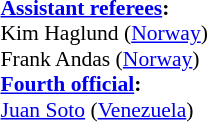<table width=50% style="font-size: 90%">
<tr>
<td><br><strong><a href='#'>Assistant referees</a>:</strong>
<br>Kim Haglund (<a href='#'>Norway</a>)
<br>Frank Andas (<a href='#'>Norway</a>)
<br><strong><a href='#'>Fourth official</a>:</strong>
<br><a href='#'>Juan Soto</a> (<a href='#'>Venezuela</a>)</td>
</tr>
</table>
